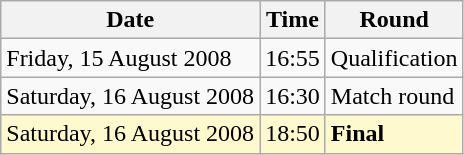<table class="wikitable">
<tr>
<th>Date</th>
<th>Time</th>
<th>Round</th>
</tr>
<tr>
<td>Friday, 15 August 2008</td>
<td>16:55</td>
<td>Qualification</td>
</tr>
<tr>
<td>Saturday, 16 August 2008</td>
<td>16:30</td>
<td>Match round</td>
</tr>
<tr>
<td style=background:lemonchiffon>Saturday, 16 August 2008</td>
<td style=background:lemonchiffon>18:50</td>
<td style=background:lemonchiffon><strong>Final</strong></td>
</tr>
</table>
